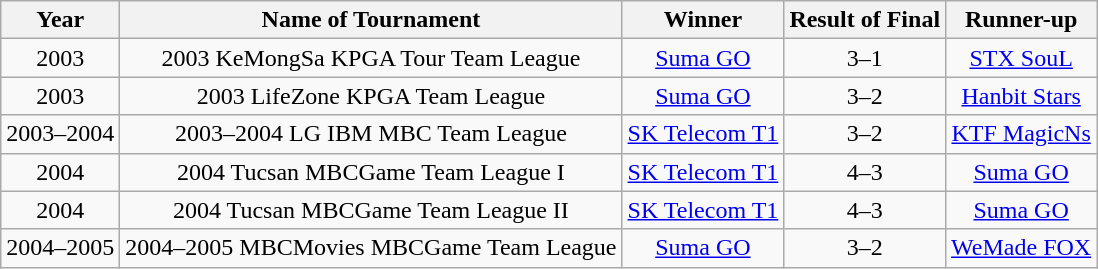<table class="wikitable" style="text-align:center">
<tr>
<th>Year</th>
<th>Name of Tournament</th>
<th>Winner</th>
<th>Result of Final</th>
<th>Runner-up</th>
</tr>
<tr>
<td>2003</td>
<td>2003 KeMongSa KPGA Tour Team League</td>
<td><a href='#'>Suma GO</a></td>
<td>3–1</td>
<td><a href='#'>STX SouL</a></td>
</tr>
<tr>
<td>2003</td>
<td>2003 LifeZone KPGA Team League</td>
<td><a href='#'>Suma GO</a></td>
<td>3–2</td>
<td><a href='#'>Hanbit Stars</a></td>
</tr>
<tr>
<td>2003–2004</td>
<td>2003–2004 LG IBM MBC Team League</td>
<td><a href='#'>SK Telecom T1</a></td>
<td>3–2</td>
<td><a href='#'>KTF MagicNs</a></td>
</tr>
<tr>
<td>2004</td>
<td>2004 Tucsan MBCGame Team League I</td>
<td><a href='#'>SK Telecom T1</a></td>
<td>4–3</td>
<td><a href='#'>Suma GO</a></td>
</tr>
<tr>
<td>2004</td>
<td>2004 Tucsan MBCGame Team League II</td>
<td><a href='#'>SK Telecom T1</a></td>
<td>4–3</td>
<td><a href='#'>Suma GO</a></td>
</tr>
<tr>
<td>2004–2005</td>
<td>2004–2005 MBCMovies MBCGame Team League</td>
<td><a href='#'>Suma GO</a></td>
<td>3–2</td>
<td><a href='#'>WeMade FOX</a></td>
</tr>
</table>
